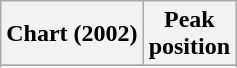<table class="wikitable sortable plainrowheaders">
<tr>
<th scope="col">Chart (2002)</th>
<th scope="col">Peak<br>position</th>
</tr>
<tr>
</tr>
<tr>
</tr>
<tr>
</tr>
<tr>
</tr>
<tr>
</tr>
<tr>
</tr>
<tr>
</tr>
<tr>
</tr>
</table>
